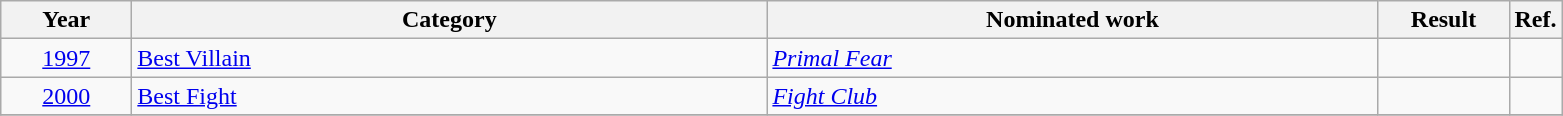<table class=wikitable>
<tr>
<th scope="col" style="width:5em;">Year</th>
<th scope="col" style="width:26em;">Category</th>
<th scope="col" style="width:25em;">Nominated work</th>
<th scope="col" style="width:5em;">Result</th>
<th>Ref.</th>
</tr>
<tr>
<td style="text-align:center;"><a href='#'>1997</a></td>
<td><a href='#'>Best Villain</a></td>
<td><em><a href='#'>Primal Fear</a></em></td>
<td></td>
<td></td>
</tr>
<tr>
<td style="text-align:center;"><a href='#'>2000</a></td>
<td><a href='#'>Best Fight</a></td>
<td><em><a href='#'>Fight Club</a></em></td>
<td></td>
<td></td>
</tr>
<tr>
</tr>
</table>
